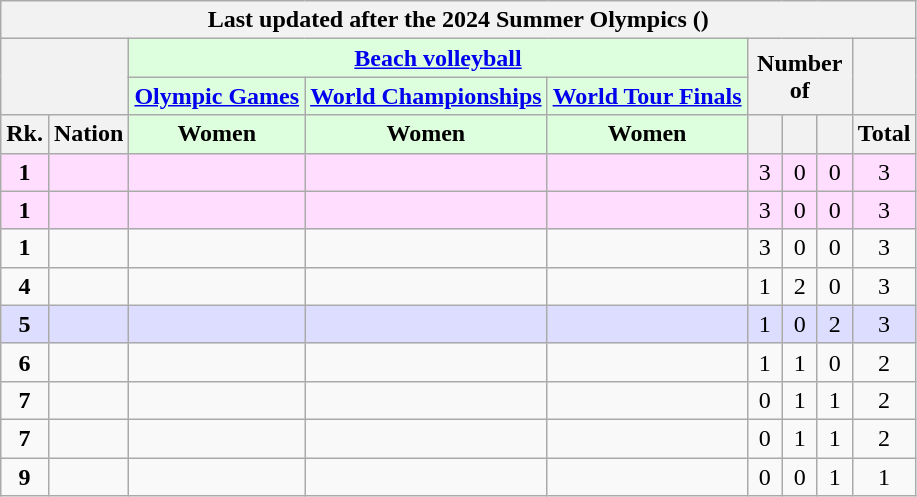<table class="wikitable" style="margin-top:0em; text-align:center; font-size:100%;">
<tr>
<th colspan="9">Last updated after the 2024 Summer Olympics ()</th>
</tr>
<tr>
<th rowspan="2" colspan="2"></th>
<th colspan="3" style="background:#dfd;"><a href='#'>Beach volleyball</a></th>
<th rowspan="2" colspan="3">Number of</th>
<th rowspan="2"></th>
</tr>
<tr>
<th style="background:#dfd;"><a href='#'>Olympic Games</a></th>
<th style="background:#dfd;"><a href='#'>World Championships</a></th>
<th style="background:#dfd;"><a href='#'>World Tour Finals</a></th>
</tr>
<tr>
<th style="width:1em;">Rk.</th>
<th>Nation</th>
<th style="background:#dfd;">Women</th>
<th style="background:#dfd;">Women</th>
<th style="background:#dfd;">Women</th>
<th style="width:1em;"></th>
<th style="width:1em;"></th>
<th style="width:1em;"></th>
<th style="width:1em;">Total</th>
</tr>
<tr style="background: #fdf;">
<td><strong>1</strong></td>
<td style="text-align:left;"></td>
<td></td>
<td></td>
<td></td>
<td>3</td>
<td>0</td>
<td>0</td>
<td>3</td>
</tr>
<tr style="background: #fdf;">
<td><strong>1</strong></td>
<td style="text-align:left;"></td>
<td></td>
<td></td>
<td></td>
<td>3</td>
<td>0</td>
<td>0</td>
<td>3</td>
</tr>
<tr>
<td><strong>1</strong></td>
<td style="text-align:left;"></td>
<td></td>
<td></td>
<td></td>
<td>3</td>
<td>0</td>
<td>0</td>
<td>3</td>
</tr>
<tr>
<td><strong>4</strong></td>
<td style="text-align:left;"></td>
<td></td>
<td></td>
<td></td>
<td>1</td>
<td>2</td>
<td>0</td>
<td>3</td>
</tr>
<tr style="background: #ddf;">
<td><strong>5</strong></td>
<td style="text-align:left;"></td>
<td></td>
<td></td>
<td></td>
<td>1</td>
<td>0</td>
<td>2</td>
<td>3</td>
</tr>
<tr>
<td><strong>6</strong></td>
<td style="text-align:left;"></td>
<td></td>
<td></td>
<td></td>
<td>1</td>
<td>1</td>
<td>0</td>
<td>2</td>
</tr>
<tr>
<td><strong>7</strong></td>
<td style="text-align:left;"></td>
<td></td>
<td></td>
<td></td>
<td>0</td>
<td>1</td>
<td>1</td>
<td>2</td>
</tr>
<tr>
<td><strong>7</strong></td>
<td style="text-align:left;"></td>
<td></td>
<td></td>
<td></td>
<td>0</td>
<td>1</td>
<td>1</td>
<td>2</td>
</tr>
<tr>
<td><strong>9</strong></td>
<td style="text-align:left;"></td>
<td></td>
<td></td>
<td></td>
<td>0</td>
<td>0</td>
<td>1</td>
<td>1</td>
</tr>
</table>
